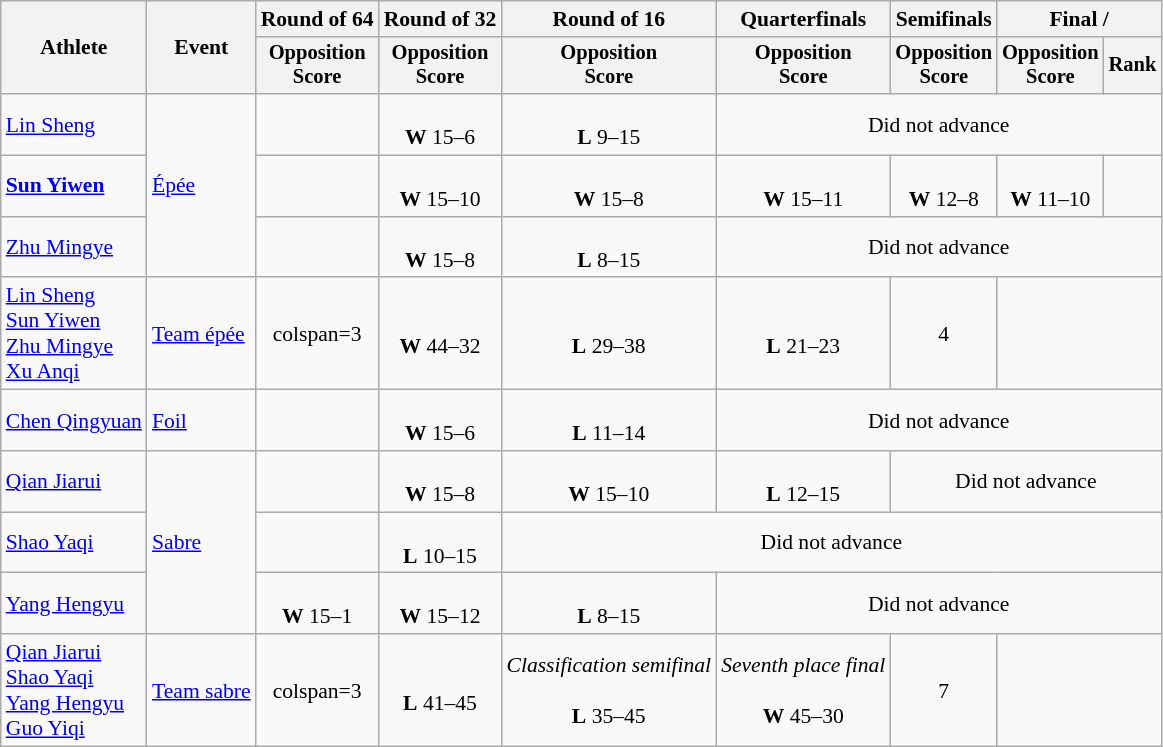<table class="wikitable" style="font-size:90%">
<tr>
<th rowspan="2">Athlete</th>
<th rowspan="2">Event</th>
<th>Round of 64</th>
<th>Round of 32</th>
<th>Round of 16</th>
<th>Quarterfinals</th>
<th>Semifinals</th>
<th colspan=2>Final / </th>
</tr>
<tr style="font-size:95%">
<th>Opposition <br> Score</th>
<th>Opposition <br> Score</th>
<th>Opposition <br> Score</th>
<th>Opposition <br> Score</th>
<th>Opposition <br> Score</th>
<th>Opposition <br> Score</th>
<th>Rank</th>
</tr>
<tr align=center>
<td align=left><a href='#'>Lin Sheng</a></td>
<td align=left rowspan=3><a href='#'>Épée</a></td>
<td></td>
<td><br><strong>W</strong> 15–6</td>
<td> <br> <strong>L</strong> 9–15</td>
<td colspan=4>Did not advance</td>
</tr>
<tr align=center>
<td align=left><strong><a href='#'>Sun Yiwen</a></strong></td>
<td></td>
<td> <br> <strong>W</strong> 15–10</td>
<td> <br> <strong>W</strong> 15–8</td>
<td> <br> <strong>W</strong> 15–11</td>
<td> <br> <strong>W</strong> 12–8</td>
<td> <br> <strong>W</strong> 11–10</td>
<td></td>
</tr>
<tr align=center>
<td align=left><a href='#'>Zhu Mingye</a></td>
<td></td>
<td>  <br> <strong>W</strong> 15–8</td>
<td> <br> <strong>L</strong> 8–15</td>
<td colspan=4>Did not advance</td>
</tr>
<tr align=center>
<td align=left><a href='#'>Lin Sheng</a><br><a href='#'>Sun Yiwen</a><br><a href='#'>Zhu Mingye</a><br><a href='#'>Xu Anqi</a></td>
<td align=left><a href='#'>Team épée</a></td>
<td>colspan=3 </td>
<td><br> <strong>W</strong> 44–32</td>
<td><br> <strong>L</strong> 29–38</td>
<td><br> <strong>L</strong> 21–23</td>
<td>4</td>
</tr>
<tr align=center>
<td align=left><a href='#'>Chen Qingyuan</a></td>
<td align=left><a href='#'>Foil</a></td>
<td></td>
<td><br> <strong>W</strong> 15–6</td>
<td><br> <strong>L</strong> 11–14</td>
<td colspan=4>Did not advance</td>
</tr>
<tr align=center>
<td align=left><a href='#'>Qian Jiarui</a></td>
<td align=left rowspan=3><a href='#'>Sabre</a></td>
<td></td>
<td><br> <strong>W</strong> 15–8</td>
<td><br> <strong>W</strong> 15–10</td>
<td><br><strong>L</strong> 12–15</td>
<td colspan=3>Did not advance</td>
</tr>
<tr align=center>
<td align=left><a href='#'>Shao Yaqi</a></td>
<td></td>
<td><br> <strong>L</strong> 10–15</td>
<td colspan=5>Did not advance</td>
</tr>
<tr align=center>
<td align=left><a href='#'>Yang Hengyu</a></td>
<td><br> <strong>W</strong> 15–1</td>
<td><br> <strong>W</strong> 15–12</td>
<td><br> <strong>L</strong> 8–15</td>
<td colspan=4>Did not advance</td>
</tr>
<tr align=center>
<td align=left><a href='#'>Qian Jiarui</a><br><a href='#'>Shao Yaqi</a><br><a href='#'>Yang Hengyu</a><br><a href='#'>Guo Yiqi</a></td>
<td align=left><a href='#'>Team sabre</a></td>
<td>colspan=3 </td>
<td><br> <strong>L</strong> 41–45</td>
<td><em>Classification semifinal</em><br><br> <strong>L</strong> 35–45</td>
<td><em>Seventh place final</em><br><br> <strong>W</strong> 45–30</td>
<td>7</td>
</tr>
</table>
